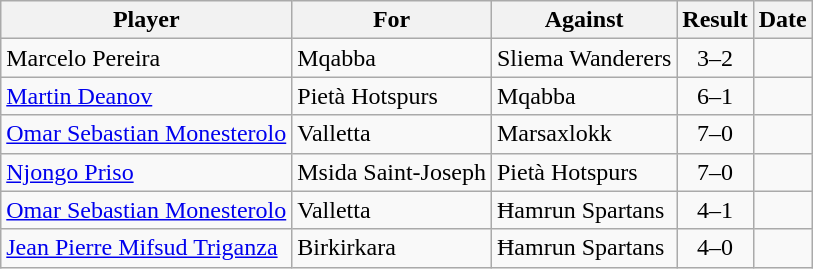<table class="wikitable">
<tr>
<th>Player</th>
<th>For</th>
<th>Against</th>
<th>Result</th>
<th>Date</th>
</tr>
<tr>
<td> Marcelo Pereira</td>
<td>Mqabba</td>
<td>Sliema Wanderers</td>
<td align="center">3–2</td>
<td></td>
</tr>
<tr>
<td> <a href='#'>Martin Deanov</a></td>
<td>Pietà Hotspurs</td>
<td>Mqabba</td>
<td align="center">6–1</td>
<td></td>
</tr>
<tr>
<td> <a href='#'>Omar Sebastian Monesterolo</a></td>
<td>Valletta</td>
<td>Marsaxlokk</td>
<td align="center">7–0</td>
<td></td>
</tr>
<tr>
<td> <a href='#'>Njongo Priso</a></td>
<td>Msida Saint-Joseph</td>
<td>Pietà Hotspurs</td>
<td align="center">7–0</td>
<td></td>
</tr>
<tr>
<td> <a href='#'>Omar Sebastian Monesterolo</a></td>
<td>Valletta</td>
<td>Ħamrun Spartans</td>
<td align="center">4–1</td>
<td></td>
</tr>
<tr>
<td> <a href='#'>Jean Pierre Mifsud Triganza</a></td>
<td>Birkirkara</td>
<td>Ħamrun Spartans</td>
<td align="center">4–0</td>
<td></td>
</tr>
</table>
